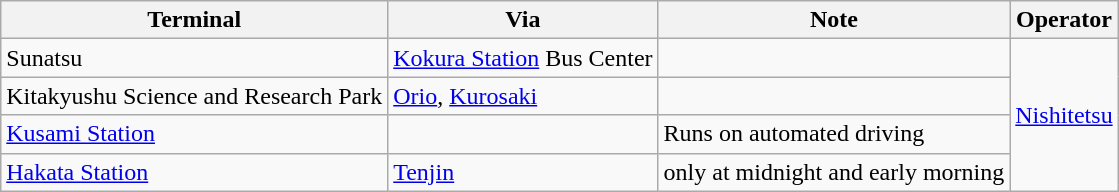<table class="wikitable">
<tr>
<th>Terminal</th>
<th>Via</th>
<th>Note</th>
<th>Operator</th>
</tr>
<tr>
<td>Sunatsu</td>
<td><a href='#'>Kokura Station</a> Bus Center</td>
<td></td>
<td rowspan="4"><a href='#'>Nishitetsu</a></td>
</tr>
<tr>
<td>Kitakyushu Science and Research Park</td>
<td><a href='#'>Orio</a>, <a href='#'>Kurosaki</a></td>
<td></td>
</tr>
<tr>
<td><a href='#'>Kusami Station</a></td>
<td></td>
<td>Runs on automated driving</td>
</tr>
<tr>
<td><a href='#'>Hakata Station</a></td>
<td><a href='#'>Tenjin</a></td>
<td>only at midnight and early morning</td>
</tr>
</table>
